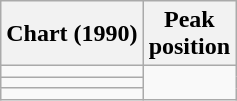<table class="wikitable sortable">
<tr>
<th>Chart (1990)</th>
<th>Peak<br>position</th>
</tr>
<tr>
<td></td>
</tr>
<tr>
<td></td>
</tr>
<tr>
<td></td>
</tr>
</table>
